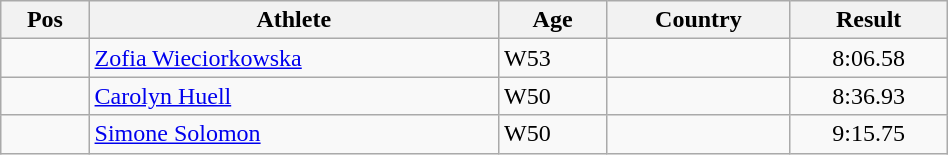<table class="wikitable"  style="text-align:center; width:50%;">
<tr>
<th>Pos</th>
<th>Athlete</th>
<th>Age</th>
<th>Country</th>
<th>Result</th>
</tr>
<tr>
<td align=center></td>
<td align=left><a href='#'>Zofia Wieciorkowska</a></td>
<td align=left>W53</td>
<td align=left></td>
<td>8:06.58</td>
</tr>
<tr>
<td align=center></td>
<td align=left><a href='#'>Carolyn Huell</a></td>
<td align=left>W50</td>
<td align=left></td>
<td>8:36.93</td>
</tr>
<tr>
<td align=center></td>
<td align=left><a href='#'>Simone Solomon</a></td>
<td align=left>W50</td>
<td align=left></td>
<td>9:15.75</td>
</tr>
</table>
